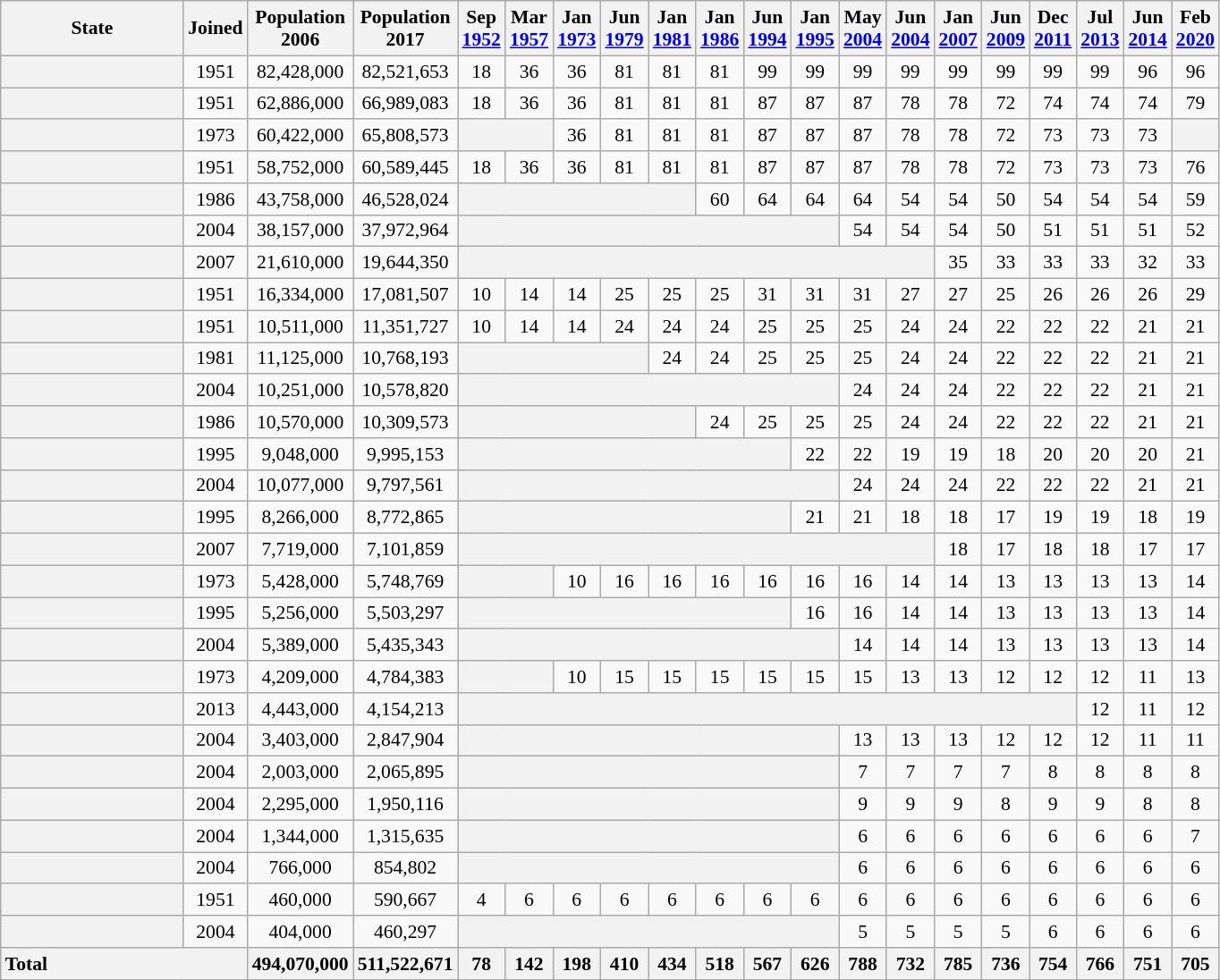<table class="wikitable sortable" style="text-align:center; font-size:90%;">
<tr>
<th align=left style="width:9em;">State</th>
<th>Joined<br></th>
<th>Population<br>2006</th>
<th>Population<br>2017</th>
<th class="unsortable">Sep<br><a href='#'>1952</a></th>
<th class="unsortable">Mar<br><a href='#'>1957</a></th>
<th class="unsortable">Jan<br><a href='#'>1973</a></th>
<th class="unsortable">Jun<br><a href='#'>1979</a></th>
<th class="unsortable">Jan<br><a href='#'>1981</a></th>
<th class="unsortable">Jan<br><a href='#'>1986</a></th>
<th class="unsortable">Jun<br><a href='#'>1994</a></th>
<th class="unsortable">Jan<br><a href='#'>1995</a></th>
<th class="unsortable">May<br><a href='#'>2004</a></th>
<th class="unsortable">Jun<br><a href='#'>2004</a></th>
<th class="unsortable">Jan<br><a href='#'>2007</a></th>
<th class="unsortable">Jun<br><a href='#'>2009</a></th>
<th class="unsortable">Dec<br><a href='#'>2011</a></th>
<th class="unsortable">Jul<br><a href='#'>2013</a></th>
<th class="unsortable">Jun<br><a href='#'>2014</a></th>
<th class="unsortable">Feb<br><a href='#'>2020</a></th>
</tr>
<tr>
<td style="background:#F2F2F2; text-align:left"><strong></strong></td>
<td>1951</td>
<td>82,428,000</td>
<td>82,521,653</td>
<td>18</td>
<td>36</td>
<td>36</td>
<td>81</td>
<td>81</td>
<td>81</td>
<td>99</td>
<td>99</td>
<td>99</td>
<td>99</td>
<td>99</td>
<td>99</td>
<td>99</td>
<td>99</td>
<td>96</td>
<td>96</td>
</tr>
<tr>
<td style="background:#F2F2F2; text-align:left"><strong></strong></td>
<td>1951</td>
<td>62,886,000</td>
<td>66,989,083</td>
<td>18</td>
<td>36</td>
<td>36</td>
<td>81</td>
<td>81</td>
<td>81</td>
<td>87</td>
<td>87</td>
<td>87</td>
<td>78</td>
<td>78</td>
<td>72</td>
<td>74</td>
<td>74</td>
<td>74</td>
<td>79</td>
</tr>
<tr>
<td style="background:#F2F2F2; text-align:left"><strong></strong></td>
<td>1973</td>
<td>60,422,000</td>
<td>65,808,573</td>
<th colspan="2"> </th>
<td>36</td>
<td>81</td>
<td>81</td>
<td>81</td>
<td>87</td>
<td>87</td>
<td>87</td>
<td>78</td>
<td>78</td>
<td>72</td>
<td>73</td>
<td>73</td>
<td>73</td>
<th> </th>
</tr>
<tr>
<td style="background:#F2F2F2; text-align:left"><strong></strong></td>
<td>1951</td>
<td>58,752,000</td>
<td>60,589,445</td>
<td>18</td>
<td>36</td>
<td>36</td>
<td>81</td>
<td>81</td>
<td>81</td>
<td>87</td>
<td>87</td>
<td>87</td>
<td>78</td>
<td>78</td>
<td>72</td>
<td>73</td>
<td>73</td>
<td>73</td>
<td>76</td>
</tr>
<tr>
<td style="background:#F2F2F2; text-align:left"><strong></strong></td>
<td>1986</td>
<td>43,758,000</td>
<td>46,528,024</td>
<th colspan="5"> </th>
<td>60</td>
<td>64</td>
<td>64</td>
<td>64</td>
<td>54</td>
<td>54</td>
<td>50</td>
<td>54</td>
<td>54</td>
<td>54</td>
<td>59</td>
</tr>
<tr>
<td style="background:#F2F2F2; text-align:left"><strong></strong></td>
<td>2004</td>
<td>38,157,000</td>
<td>37,972,964</td>
<th colspan="8"> </th>
<td>54</td>
<td>54</td>
<td>54</td>
<td>50</td>
<td>51</td>
<td>51</td>
<td>51</td>
<td>52</td>
</tr>
<tr>
<td style="background:#F2F2F2; text-align:left"><strong></strong></td>
<td>2007</td>
<td>21,610,000</td>
<td>19,644,350</td>
<th colspan="10"> </th>
<td>35</td>
<td>33</td>
<td>33</td>
<td>33</td>
<td>32</td>
<td>33</td>
</tr>
<tr>
<td style="background:#F2F2F2; text-align:left"><strong></strong></td>
<td>1951</td>
<td>16,334,000</td>
<td>17,081,507</td>
<td>10</td>
<td>14</td>
<td>14</td>
<td>25</td>
<td>25</td>
<td>25</td>
<td>31</td>
<td>31</td>
<td>31</td>
<td>27</td>
<td>27</td>
<td>25</td>
<td>26</td>
<td>26</td>
<td>26</td>
<td>29</td>
</tr>
<tr>
<td style="background:#F2F2F2; text-align:left"><strong></strong></td>
<td>1951</td>
<td>10,511,000</td>
<td>11,351,727</td>
<td>10</td>
<td>14</td>
<td>14</td>
<td>24</td>
<td>24</td>
<td>24</td>
<td>25</td>
<td>25</td>
<td>25</td>
<td>24</td>
<td>24</td>
<td>22</td>
<td>22</td>
<td>22</td>
<td>21</td>
<td>21</td>
</tr>
<tr>
<td style="background:#F2F2F2; text-align:left"><strong></strong></td>
<td>1981</td>
<td>11,125,000</td>
<td>10,768,193</td>
<th colspan="4"> </th>
<td>24</td>
<td>24</td>
<td>25</td>
<td>25</td>
<td>25</td>
<td>24</td>
<td>24</td>
<td>22</td>
<td>22</td>
<td>22</td>
<td>21</td>
<td>21</td>
</tr>
<tr>
<td style="background:#F2F2F2; text-align:left"><strong></strong></td>
<td>2004</td>
<td>10,251,000</td>
<td>10,578,820</td>
<th colspan="8"> </th>
<td>24</td>
<td>24</td>
<td>24</td>
<td>22</td>
<td>22</td>
<td>22</td>
<td>21</td>
<td>21</td>
</tr>
<tr>
<td style="background:#F2F2F2; text-align:left"><strong></strong></td>
<td>1986</td>
<td>10,570,000</td>
<td>10,309,573</td>
<th colspan="5"> </th>
<td>24</td>
<td>25</td>
<td>25</td>
<td>25</td>
<td>24</td>
<td>24</td>
<td>22</td>
<td>22</td>
<td>22</td>
<td>21</td>
<td>21</td>
</tr>
<tr>
<td style="background:#F2F2F2; text-align:left"><strong></strong></td>
<td>1995</td>
<td>9,048,000</td>
<td>9,995,153</td>
<th colspan="7"> </th>
<td>22</td>
<td>22</td>
<td>19</td>
<td>19</td>
<td>18</td>
<td>20</td>
<td>20</td>
<td>20</td>
<td>21</td>
</tr>
<tr>
<td style="background:#F2F2F2; text-align:left"><strong></strong></td>
<td>2004</td>
<td>10,077,000</td>
<td>9,797,561</td>
<th colspan="8"> </th>
<td>24</td>
<td>24</td>
<td>24</td>
<td>22</td>
<td>22</td>
<td>22</td>
<td>21</td>
<td>21</td>
</tr>
<tr>
<td style="background:#F2F2F2; text-align:left"><strong></strong></td>
<td>1995</td>
<td>8,266,000</td>
<td>8,772,865</td>
<th colspan="7"> </th>
<td>21</td>
<td>21</td>
<td>18</td>
<td>18</td>
<td>17</td>
<td>19</td>
<td>19</td>
<td>18</td>
<td>19</td>
</tr>
<tr>
<td style="background:#F2F2F2; text-align:left"><strong></strong></td>
<td>2007</td>
<td>7,719,000</td>
<td>7,101,859</td>
<th colspan="10"> </th>
<td>18</td>
<td>17</td>
<td>18</td>
<td>18</td>
<td>17</td>
<td>17</td>
</tr>
<tr>
<td style="background:#F2F2F2; text-align:left"><strong></strong></td>
<td>1973</td>
<td>5,428,000</td>
<td>5,748,769</td>
<th colspan="2"> </th>
<td>10</td>
<td>16</td>
<td>16</td>
<td>16</td>
<td>16</td>
<td>16</td>
<td>16</td>
<td>14</td>
<td>14</td>
<td>13</td>
<td>13</td>
<td>13</td>
<td>13</td>
<td>14</td>
</tr>
<tr>
<td style="background:#F2F2F2; text-align:left"><strong></strong></td>
<td>1995</td>
<td>5,256,000</td>
<td>5,503,297</td>
<th colspan="7"> </th>
<td>16</td>
<td>16</td>
<td>14</td>
<td>14</td>
<td>13</td>
<td>13</td>
<td>13</td>
<td>13</td>
<td>14</td>
</tr>
<tr>
<td style="background:#F2F2F2; text-align:left"><strong></strong></td>
<td>2004</td>
<td>5,389,000</td>
<td>5,435,343</td>
<th colspan="8"> </th>
<td>14</td>
<td>14</td>
<td>14</td>
<td>13</td>
<td>13</td>
<td>13</td>
<td>13</td>
<td>14</td>
</tr>
<tr>
<td style="background:#F2F2F2; text-align:left"><strong></strong></td>
<td>1973</td>
<td>4,209,000</td>
<td>4,784,383</td>
<th colspan="2"> </th>
<td>10</td>
<td>15</td>
<td>15</td>
<td>15</td>
<td>15</td>
<td>15</td>
<td>15</td>
<td>13</td>
<td>13</td>
<td>12</td>
<td>12</td>
<td>12</td>
<td>11</td>
<td>13</td>
</tr>
<tr>
<td style="background:#F2F2F2; text-align:left"><strong></strong></td>
<td>2013</td>
<td>4,443,000</td>
<td>4,154,213</td>
<th colspan="13"> </th>
<td>12</td>
<td>11</td>
<td>12</td>
</tr>
<tr>
<td style="background:#F2F2F2; text-align:left"><strong></strong></td>
<td>2004</td>
<td>3,403,000</td>
<td>2,847,904</td>
<th colspan="8"> </th>
<td>13</td>
<td>13</td>
<td>13</td>
<td>12</td>
<td>12</td>
<td>12</td>
<td>11</td>
<td>11</td>
</tr>
<tr>
<td style="background:#F2F2F2; text-align:left"><strong></strong></td>
<td>2004</td>
<td>2,003,000</td>
<td>2,065,895</td>
<th colspan="8"> </th>
<td>7</td>
<td>7</td>
<td>7</td>
<td>7</td>
<td>8</td>
<td>8</td>
<td>8</td>
<td>8</td>
</tr>
<tr>
<td style="background:#F2F2F2; text-align:left"><strong></strong></td>
<td>2004</td>
<td>2,295,000</td>
<td>1,950,116</td>
<th colspan="8"> </th>
<td>9</td>
<td>9</td>
<td>9</td>
<td>8</td>
<td>9</td>
<td>9</td>
<td>8</td>
<td>8</td>
</tr>
<tr>
<td style="background:#F2F2F2; text-align:left"><strong></strong></td>
<td>2004</td>
<td>1,344,000</td>
<td>1,315,635</td>
<th colspan="8"> </th>
<td>6</td>
<td>6</td>
<td>6</td>
<td>6</td>
<td>6</td>
<td>6</td>
<td>6</td>
<td>7</td>
</tr>
<tr>
<td style="background:#F2F2F2; text-align:left"><strong></strong></td>
<td>2004</td>
<td>766,000</td>
<td>854,802</td>
<th colspan="8"> </th>
<td>6</td>
<td>6</td>
<td>6</td>
<td>6</td>
<td>6</td>
<td>6</td>
<td>6</td>
<td>6</td>
</tr>
<tr>
<td style="background:#F2F2F2; text-align:left"><strong></strong></td>
<td>1951</td>
<td>460,000</td>
<td>590,667</td>
<td>4</td>
<td>6</td>
<td>6</td>
<td>6</td>
<td>6</td>
<td>6</td>
<td>6</td>
<td>6</td>
<td>6</td>
<td>6</td>
<td>6</td>
<td>6</td>
<td>6</td>
<td>6</td>
<td>6</td>
<td>6</td>
</tr>
<tr>
<td style="background:#F2F2F2; text-align:left"><strong></strong></td>
<td>2004</td>
<td>404,000</td>
<td>460,297</td>
<th colspan="8"> </th>
<td>5</td>
<td>5</td>
<td>5</td>
<td>5</td>
<td>6</td>
<td>6</td>
<td>6</td>
<td>6</td>
</tr>
<tr class="sortbottom">
<td style="background:#F2F2F2; text-align:left" colspan=2><strong>Total</strong></td>
<th>494,070,000</th>
<th>511,522,671</th>
<th>78</th>
<th>142</th>
<th>198</th>
<th>410</th>
<th>434</th>
<th>518</th>
<th>567</th>
<th>626</th>
<th>788</th>
<th>732</th>
<th>785</th>
<th>736</th>
<th>754</th>
<th>766</th>
<th>751</th>
<th>705</th>
</tr>
</table>
